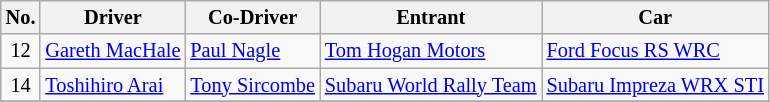<table class="wikitable" style="font-size: 85%;">
<tr>
<th>No.</th>
<th>Driver</th>
<th>Co-Driver</th>
<th>Entrant</th>
<th>Car</th>
</tr>
<tr>
<td align="center">12</td>
<td> <a href='#'>Gareth MacHale</a></td>
<td> <a href='#'>Paul Nagle</a></td>
<td> <a href='#'>Tom Hogan Motors</a></td>
<td><a href='#'>Ford Focus RS WRC</a></td>
</tr>
<tr>
<td align="center">14</td>
<td> <a href='#'>Toshihiro Arai</a></td>
<td> <a href='#'>Tony Sircombe</a></td>
<td> <a href='#'>Subaru World Rally Team</a></td>
<td><a href='#'>Subaru Impreza WRX STI</a></td>
</tr>
<tr>
</tr>
</table>
